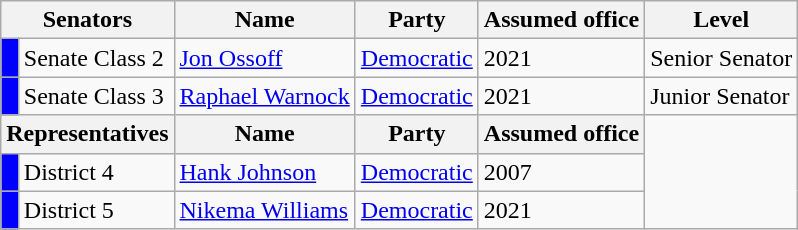<table class="wikitable">
<tr>
<th colspan="2" style="text-align:center; vertical-align:bottom;"><strong>Senators</strong></th>
<th style="text-align:center; vertical-align:bottom;"><strong>Name</strong></th>
<th style="text-align:center; vertical-align:bottom;"><strong>Party</strong></th>
<th style="text-align:center; vertical-align:bottom;"><strong>Assumed office</strong></th>
<th style="text-align:center; vertical-align:bottom;"><strong>Level</strong></th>
</tr>
<tr>
<td style="background:blue;"> </td>
<td>Senate Class 2</td>
<td><a href='#'>Jon Ossoff</a></td>
<td><a href='#'>Democratic</a></td>
<td>2021</td>
<td>Senior Senator</td>
</tr>
<tr>
<td style="background:blue;"> </td>
<td>Senate Class 3</td>
<td><a href='#'>Raphael Warnock</a></td>
<td><a href='#'>Democratic</a></td>
<td>2021</td>
<td>Junior Senator</td>
</tr>
<tr>
<th colspan="2" style="text-align:center; vertical-align:bottom;"><strong>Representatives</strong></th>
<th style="text-align:center; vertical-align:bottom;"><strong>Name</strong></th>
<th style="text-align:center; vertical-align:bottom;"><strong>Party</strong></th>
<th style="text-align:center; vertical-align:bottom;"><strong>Assumed office</strong></th>
</tr>
<tr>
<td style="background:blue;"> </td>
<td>District 4</td>
<td><a href='#'>Hank Johnson</a></td>
<td><a href='#'>Democratic</a></td>
<td>2007</td>
</tr>
<tr>
<td style="background:blue;"> </td>
<td>District 5</td>
<td><a href='#'>Nikema Williams</a></td>
<td><a href='#'>Democratic</a></td>
<td>2021</td>
</tr>
</table>
